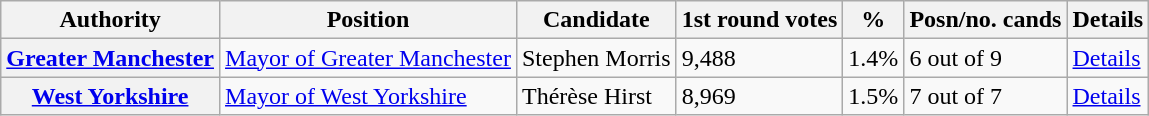<table class="wikitable">
<tr>
<th>Authority</th>
<th>Position</th>
<th>Candidate</th>
<th>1st round votes</th>
<th>%</th>
<th>Posn/no. cands</th>
<th>Details</th>
</tr>
<tr>
<th><a href='#'>Greater Manchester</a></th>
<td><a href='#'>Mayor of Greater Manchester</a></td>
<td>Stephen Morris</td>
<td>9,488</td>
<td>1.4%</td>
<td>6 out of 9</td>
<td><a href='#'>Details</a></td>
</tr>
<tr>
<th><a href='#'>West Yorkshire</a></th>
<td><a href='#'>Mayor of West Yorkshire</a></td>
<td>Thérèse Hirst</td>
<td>8,969</td>
<td>1.5%</td>
<td>7 out of 7</td>
<td><a href='#'>Details</a></td>
</tr>
</table>
